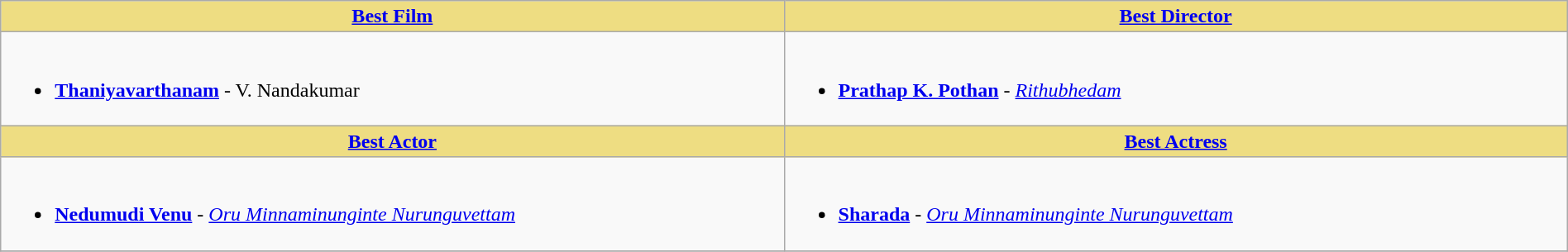<table class="wikitable" width=100% |>
<tr>
<th !  style="background:#eedd82; text-align:center; width:50%;"><a href='#'>Best Film</a></th>
<th !  style="background:#eedd82; text-align:center; width:50%;"><a href='#'>Best Director</a></th>
</tr>
<tr>
<td valign="top"><br><ul><li><strong><a href='#'>Thaniyavarthanam</a></strong> - V. Nandakumar</li></ul></td>
<td valign="top"><br><ul><li><strong><a href='#'>Prathap K. Pothan</a></strong> - <em><a href='#'>Rithubhedam</a></em></li></ul></td>
</tr>
<tr>
<th !  style="background:#eedd82; text-align:center; width:50%;"><a href='#'>Best Actor</a></th>
<th !  style="background:#eedd82; text-align:center; width:50%;"><a href='#'>Best Actress</a></th>
</tr>
<tr>
<td valign="top"><br><ul><li><strong><a href='#'>Nedumudi Venu</a></strong> - <em><a href='#'>Oru Minnaminunginte Nurunguvettam</a></em></li></ul></td>
<td valign="top"><br><ul><li><strong><a href='#'>Sharada</a></strong> - <em><a href='#'>Oru Minnaminunginte Nurunguvettam</a></em></li></ul></td>
</tr>
<tr>
</tr>
</table>
